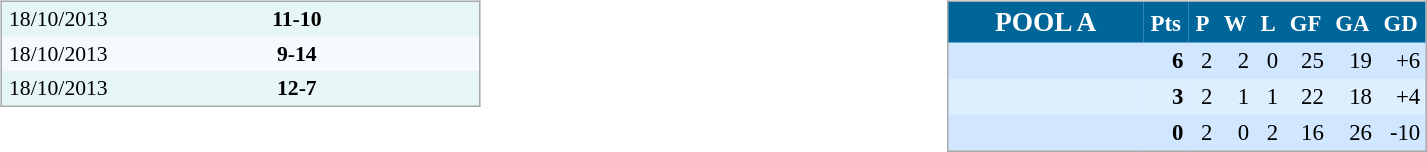<table width="100%" align=center>
<tr>
<td valign="top" width="50%"><br><table align=center cellpadding="3" cellspacing="0" style="background: #e6f6f6; border: 1px #aaa solid; border-collapse:collapse; font-size:95%;" width=320>
<tr style=font-size:95%>
<td align=center width=50>18/10/2013 </td>
<td width=85 align=right></td>
<td align=center width=40><strong>11-10</strong></td>
<td width=85></td>
</tr>
<tr bgcolor=#F5FAFF style=font-size:95%>
<td align=center>18/10/2013 </td>
<td align=right></td>
<td align=center><strong>9-14</strong></td>
<td></td>
</tr>
<tr style=font-size:95%>
<td align=center>18/10/2013 </td>
<td align=right></td>
<td align=center><strong>12-7</strong></td>
<td></td>
</tr>
</table>
</td>
<td valign="top" width="50%"><br><table align=center cellpadding="3" cellspacing="0" style="background: #D0E7FF; border: 1px #aaa solid; border-collapse: collapse; font-size: 95%;" width=320>
<tr bgcolor=#006699 style="color:white;">
<th width=34% style=font-size:120%><strong>POOL A</strong></th>
<th width=5%>Pts</th>
<th width=5%>P</th>
<th width=5%>W</th>
<th width=5%>L</th>
<th width=5%>GF</th>
<th width=5%>GA</th>
<th width=5%>GD</th>
</tr>
<tr align=right>
<td align=left></td>
<td><strong>6</strong></td>
<td>2</td>
<td>2</td>
<td>0</td>
<td>25</td>
<td>19</td>
<td>+6</td>
</tr>
<tr align=right bgcolor=#ddeeff>
<td align=left></td>
<td><strong>3</strong></td>
<td>2</td>
<td>1</td>
<td>1</td>
<td>22</td>
<td>18</td>
<td>+4</td>
</tr>
<tr align=right>
<td align=left></td>
<td><strong>0</strong></td>
<td>2</td>
<td>0</td>
<td>2</td>
<td>16</td>
<td>26</td>
<td>-10</td>
</tr>
</table>
</td>
</tr>
</table>
